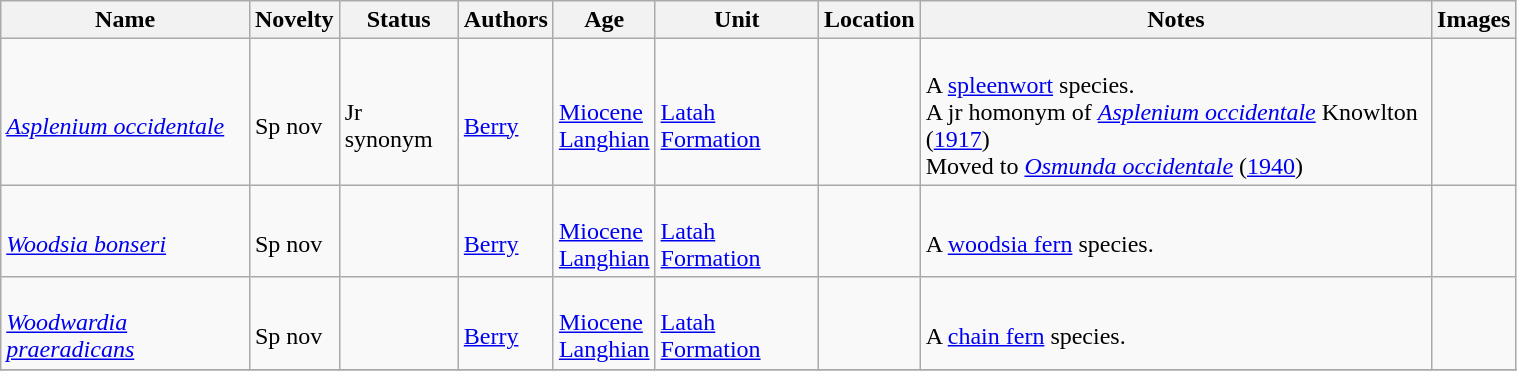<table class="wikitable sortable" align="center" width="80%">
<tr>
<th>Name</th>
<th>Novelty</th>
<th>Status</th>
<th>Authors</th>
<th>Age</th>
<th>Unit</th>
<th>Location</th>
<th>Notes</th>
<th>Images</th>
</tr>
<tr>
<td><br><em><a href='#'>Asplenium occidentale</a></em></td>
<td><br>Sp nov</td>
<td><br>Jr synonym</td>
<td><br><a href='#'>Berry</a></td>
<td><br><a href='#'>Miocene</a><br><a href='#'>Langhian</a></td>
<td><br><a href='#'>Latah Formation</a></td>
<td><br><br></td>
<td><br>A <a href='#'>spleenwort</a> species.<br>A jr homonym of <em><a href='#'>Asplenium occidentale</a></em> Knowlton (<a href='#'>1917</a>)<br>Moved to <em><a href='#'>Osmunda occidentale</a></em> (<a href='#'>1940</a>)</td>
<td><br></td>
</tr>
<tr>
<td><br><em><a href='#'>Woodsia bonseri</a></em></td>
<td><br>Sp nov</td>
<td></td>
<td><br><a href='#'>Berry</a></td>
<td><br><a href='#'>Miocene</a><br><a href='#'>Langhian</a></td>
<td><br><a href='#'>Latah Formation</a></td>
<td><br><br></td>
<td><br>A <a href='#'>woodsia fern</a> species.</td>
<td><br></td>
</tr>
<tr>
<td><br><em><a href='#'>Woodwardia praeradicans</a></em></td>
<td><br>Sp nov</td>
<td></td>
<td><br><a href='#'>Berry</a></td>
<td><br><a href='#'>Miocene</a><br><a href='#'>Langhian</a></td>
<td><br><a href='#'>Latah Formation</a></td>
<td><br><br></td>
<td><br>A <a href='#'>chain fern</a> species.</td>
<td><br></td>
</tr>
<tr>
</tr>
</table>
